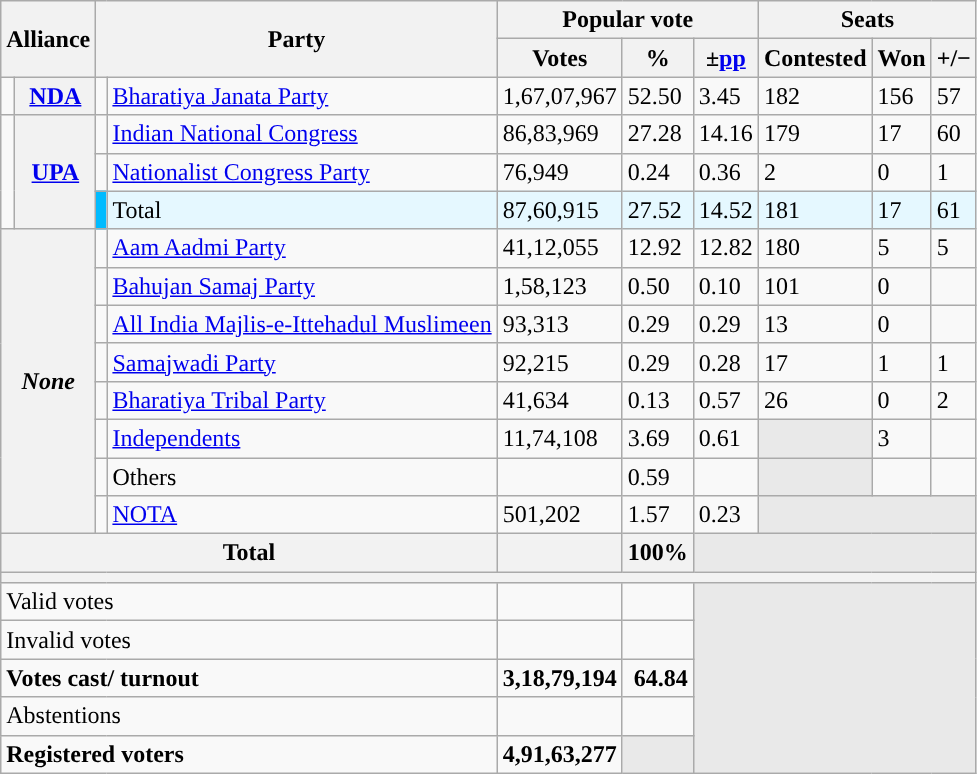<table class="wikitable">
<tr>
<th colspan="2" rowspan="2">Alliance</th>
<th colspan="2" rowspan="2">Party</th>
<th colspan="3">Popular vote</th>
<th colspan="3">Seats</th>
</tr>
<tr>
<th>Votes</th>
<th>%</th>
<th>±<a href='#'>pp</a></th>
<th>Contested</th>
<th>Won</th>
<th><strong>+/−</strong></th>
</tr>
<tr>
<td></td>
<th><a href='#'>NDA</a></th>
<td></td>
<td><a href='#'>Bharatiya Janata Party</a></td>
<td>1,67,07,967</td>
<td>52.50</td>
<td> 3.45</td>
<td>182</td>
<td>156</td>
<td> 57</td>
</tr>
<tr>
<td rowspan="3"></td>
<th rowspan="3"><a href='#'>UPA</a></th>
<td></td>
<td><a href='#'>Indian National Congress</a></td>
<td>86,83,969</td>
<td>27.28</td>
<td> 14.16</td>
<td>179</td>
<td>17</td>
<td> 60</td>
</tr>
<tr>
<td></td>
<td><a href='#'>Nationalist Congress Party</a></td>
<td>76,949</td>
<td>0.24</td>
<td> 0.36</td>
<td>2</td>
<td>0</td>
<td> 1</td>
</tr>
<tr>
<td style="background:#00bbff"></td>
<td style="background:#e5f8ff">Total</td>
<td style="background:#e5f8ff">87,60,915</td>
<td style="background:#e5f8ff">27.52</td>
<td style="background:#e5f8ff"> 14.52</td>
<td style="background:#e5f8ff">181</td>
<td style="background:#e5f8ff">17</td>
<td style="background:#e5f8ff"> 61</td>
</tr>
<tr>
<th colspan="2" rowspan="8"><em>None</em></th>
<td></td>
<td><a href='#'>Aam Aadmi Party</a></td>
<td>41,12,055</td>
<td>12.92</td>
<td> 12.82</td>
<td>180</td>
<td>5</td>
<td> 5</td>
</tr>
<tr>
<td></td>
<td><a href='#'>Bahujan Samaj Party</a></td>
<td>1,58,123</td>
<td>0.50</td>
<td> 0.10</td>
<td>101</td>
<td>0</td>
<td></td>
</tr>
<tr>
<td></td>
<td><a href='#'>All India Majlis-e-Ittehadul Muslimeen</a></td>
<td>93,313</td>
<td>0.29</td>
<td> 0.29</td>
<td>13</td>
<td>0</td>
<td></td>
</tr>
<tr>
<td></td>
<td><a href='#'>Samajwadi Party</a></td>
<td>92,215</td>
<td>0.29</td>
<td> 0.28</td>
<td>17</td>
<td>1</td>
<td> 1</td>
</tr>
<tr>
<td></td>
<td><a href='#'>Bharatiya Tribal Party</a></td>
<td>41,634</td>
<td>0.13</td>
<td>0.57</td>
<td>26</td>
<td>0</td>
<td> 2</td>
</tr>
<tr>
<td></td>
<td><a href='#'>Independents</a></td>
<td>11,74,108</td>
<td>3.69</td>
<td>0.61</td>
<td style="background-color:#E9E9E9"></td>
<td>3</td>
<td></td>
</tr>
<tr>
<td></td>
<td>Others</td>
<td></td>
<td>0.59</td>
<td></td>
<td style="background-color:#E9E9E9"></td>
<td></td>
<td></td>
</tr>
<tr>
<td></td>
<td><a href='#'>NOTA</a></td>
<td>501,202</td>
<td>1.57</td>
<td> 0.23</td>
<th colspan="3" style="background-color:#E9E9E9"></th>
</tr>
<tr>
<th colspan="4">Total</th>
<th></th>
<th>100%</th>
<th colspan="4" style="background-color:#E9E9E9"></th>
</tr>
<tr>
<th colspan="10"></th>
</tr>
<tr>
<td colspan="4" style="text-align:left;">Valid votes</td>
<td align="right"></td>
<td align="right"></td>
<th colspan="4" rowspan="5" style="background-color:#E9E9E9"></th>
</tr>
<tr>
<td colspan="4" style="text-align:left;">Invalid votes</td>
<td align="right"></td>
<td align="right"></td>
</tr>
<tr>
<td colspan="4" style="text-align:left;"><strong>Votes cast/ turnout</strong></td>
<td align="right"><strong>3,18,79,194</strong></td>
<td align="right"><strong>64.84</strong></td>
</tr>
<tr>
<td colspan="4" style="text-align:left;">Abstentions</td>
<td align="right"></td>
<td align="right"></td>
</tr>
<tr>
<td colspan="4" style="text-align:left;"><strong>Registered voters</strong></td>
<td align="right"><strong>4,91,63,277</strong></td>
<td style="background-color:#E9E9E9"></td>
</tr>
</table>
